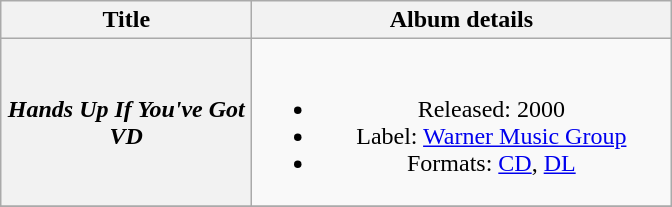<table class="wikitable plainrowheaders" style="text-align:center;">
<tr>
<th scope="col" colspan="1" style="width:10em;">Title</th>
<th scope="col" colspan="1" style="width:17em;">Album details</th>
</tr>
<tr>
<th scope="row"><em>Hands Up If You've Got VD</em></th>
<td><br><ul><li>Released: 2000 </li><li>Label: <a href='#'>Warner Music Group</a></li><li>Formats: <a href='#'>CD</a>, <a href='#'>DL</a></li></ul></td>
</tr>
<tr>
</tr>
</table>
